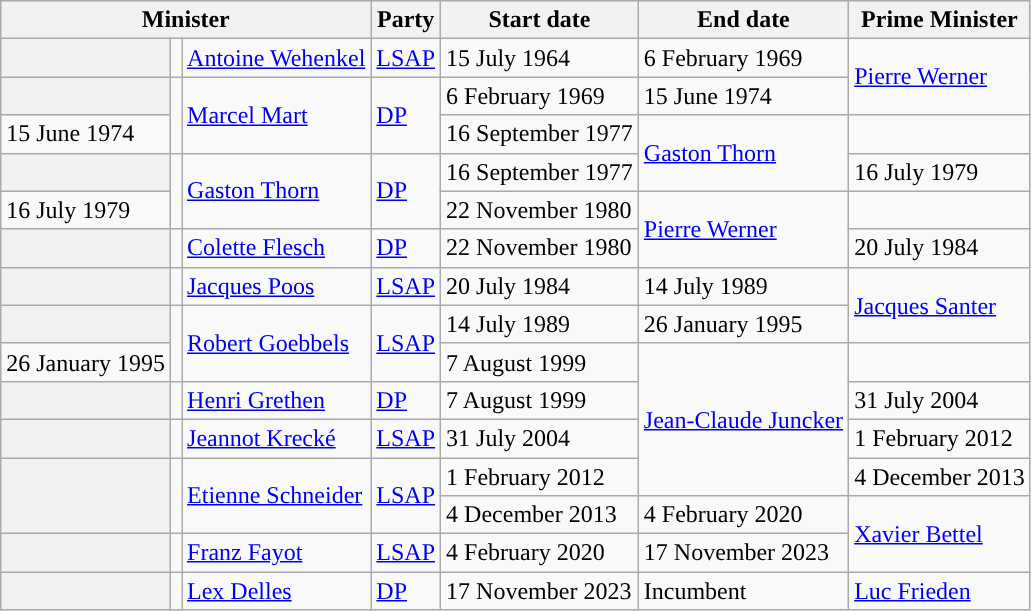<table class="wikitable">
<tr style="background: #efefef;">
<th colspan=3>Minister</th>
<th>Party</th>
<th>Start date</th>
<th>End date</th>
<th>Prime Minister</th>
</tr>
<tr>
<th style="background-color: "></th>
<td></td>
<td><a href='#'>Antoine Wehenkel</a></td>
<td><a href='#'>LSAP</a></td>
<td>15 July 1964</td>
<td>6 February 1969</td>
<td rowspan=2><a href='#'>Pierre Werner</a></td>
</tr>
<tr>
<th style="background-color: "></th>
<td rowspan=2></td>
<td rowspan=2><a href='#'>Marcel Mart</a></td>
<td rowspan=2><a href='#'>DP</a></td>
<td>6 February 1969</td>
<td>15 June 1974</td>
</tr>
<tr>
<td>15 June 1974</td>
<td>16 September 1977</td>
<td rowspan=2><a href='#'>Gaston Thorn</a></td>
</tr>
<tr>
<th style="background-color: "></th>
<td rowspan=2></td>
<td rowspan=2><a href='#'>Gaston Thorn</a></td>
<td rowspan=2><a href='#'>DP</a></td>
<td>16 September 1977</td>
<td>16 July 1979</td>
</tr>
<tr>
<td>16 July 1979</td>
<td>22 November 1980</td>
<td rowspan=2><a href='#'>Pierre Werner</a></td>
</tr>
<tr>
<th style="background-color: "></th>
<td></td>
<td><a href='#'>Colette Flesch</a></td>
<td><a href='#'>DP</a></td>
<td>22 November 1980</td>
<td>20 July 1984</td>
</tr>
<tr>
<th style="background-color: "></th>
<td></td>
<td><a href='#'>Jacques Poos</a></td>
<td><a href='#'>LSAP</a></td>
<td>20 July 1984</td>
<td>14 July 1989</td>
<td rowspan=2><a href='#'>Jacques Santer</a></td>
</tr>
<tr>
<th style="background-color: "></th>
<td rowspan=2></td>
<td rowspan=2><a href='#'>Robert Goebbels</a></td>
<td rowspan=2><a href='#'>LSAP</a></td>
<td>14 July 1989</td>
<td>26 January 1995</td>
</tr>
<tr>
<td>26 January 1995</td>
<td>7 August 1999</td>
<td rowspan=4><a href='#'>Jean-Claude Juncker</a></td>
</tr>
<tr>
<th style="background-color: "></th>
<td></td>
<td><a href='#'>Henri Grethen</a></td>
<td><a href='#'>DP</a></td>
<td>7 August 1999</td>
<td>31 July 2004</td>
</tr>
<tr>
<th style="background-color: "></th>
<td></td>
<td><a href='#'>Jeannot Krecké</a></td>
<td><a href='#'>LSAP</a></td>
<td>31 July 2004</td>
<td>1 February 2012</td>
</tr>
<tr>
<th rowspan=2 style="background-color: "></th>
<td rowspan=2></td>
<td rowspan=2><a href='#'>Etienne Schneider</a></td>
<td rowspan=2><a href='#'>LSAP</a></td>
<td>1 February 2012</td>
<td>4 December 2013</td>
</tr>
<tr>
<td>4 December 2013</td>
<td>4 February 2020</td>
<td rowspan=2><a href='#'>Xavier Bettel</a></td>
</tr>
<tr>
<th style="background-color: "></th>
<td></td>
<td><a href='#'>Franz Fayot</a></td>
<td><a href='#'>LSAP</a></td>
<td>4 February 2020</td>
<td>17 November 2023</td>
</tr>
<tr>
<th style="background-color: "></th>
<td></td>
<td><a href='#'>Lex Delles</a></td>
<td><a href='#'>DP</a></td>
<td>17 November 2023</td>
<td>Incumbent</td>
<td><a href='#'>Luc Frieden</a></td>
</tr>
</table>
